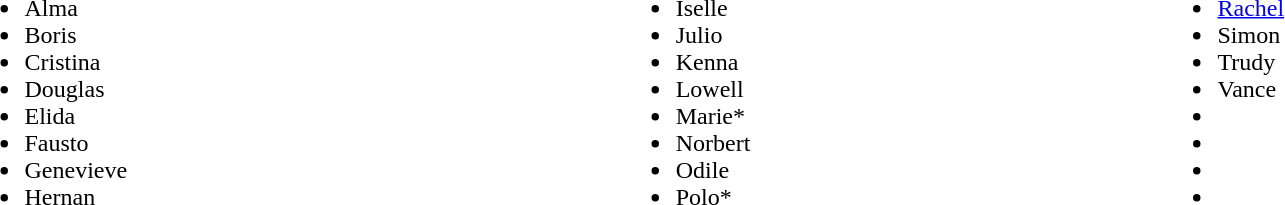<table width="90%">
<tr>
<td><br><ul><li>Alma</li><li>Boris</li><li>Cristina</li><li>Douglas</li><li>Elida</li><li>Fausto</li><li>Genevieve</li><li>Hernan</li></ul></td>
<td><br><ul><li>Iselle</li><li>Julio</li><li>Kenna</li><li>Lowell</li><li>Marie*</li><li>Norbert</li><li>Odile</li><li>Polo*</li></ul></td>
<td><br><ul><li><a href='#'>Rachel</a></li><li>Simon</li><li>Trudy</li><li>Vance</li><li></li><li></li><li></li><li></li></ul></td>
</tr>
</table>
